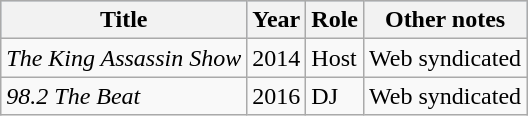<table class="wikitable">
<tr style="background:#b0c4de; text-align:center;">
<th>Title</th>
<th>Year</th>
<th>Role</th>
<th>Other notes</th>
</tr>
<tr>
<td><em>The King Assassin Show</em></td>
<td>2014</td>
<td>Host</td>
<td>Web syndicated</td>
</tr>
<tr>
<td><em>98.2 The Beat</em></td>
<td>2016</td>
<td>DJ</td>
<td>Web syndicated</td>
</tr>
</table>
